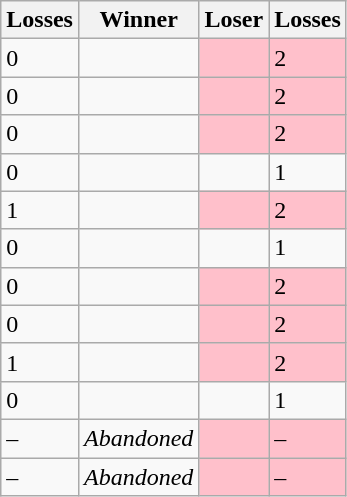<table class=wikitable>
<tr>
<th>Losses</th>
<th>Winner</th>
<th>Loser</th>
<th>Losses</th>
</tr>
<tr>
<td>0</td>
<td></td>
<td bgcolor=pink></td>
<td bgcolor=pink>2</td>
</tr>
<tr>
<td>0</td>
<td></td>
<td bgcolor=pink></td>
<td bgcolor=pink>2</td>
</tr>
<tr>
<td>0</td>
<td></td>
<td bgcolor=pink></td>
<td bgcolor=pink>2</td>
</tr>
<tr>
<td>0</td>
<td></td>
<td></td>
<td>1</td>
</tr>
<tr>
<td>1</td>
<td></td>
<td bgcolor=pink></td>
<td bgcolor=pink>2</td>
</tr>
<tr>
<td>0</td>
<td></td>
<td></td>
<td>1</td>
</tr>
<tr>
<td>0</td>
<td></td>
<td bgcolor=pink></td>
<td bgcolor=pink>2</td>
</tr>
<tr>
<td>0</td>
<td></td>
<td bgcolor=pink></td>
<td bgcolor=pink>2</td>
</tr>
<tr>
<td>1</td>
<td></td>
<td bgcolor=pink></td>
<td bgcolor=pink>2</td>
</tr>
<tr>
<td>0</td>
<td></td>
<td></td>
<td>1</td>
</tr>
<tr>
<td>–</td>
<td><em>Abandoned</em></td>
<td bgcolor=pink></td>
<td bgcolor=pink>–</td>
</tr>
<tr>
<td>–</td>
<td><em>Abandoned</em></td>
<td bgcolor=pink></td>
<td bgcolor=pink>–</td>
</tr>
</table>
